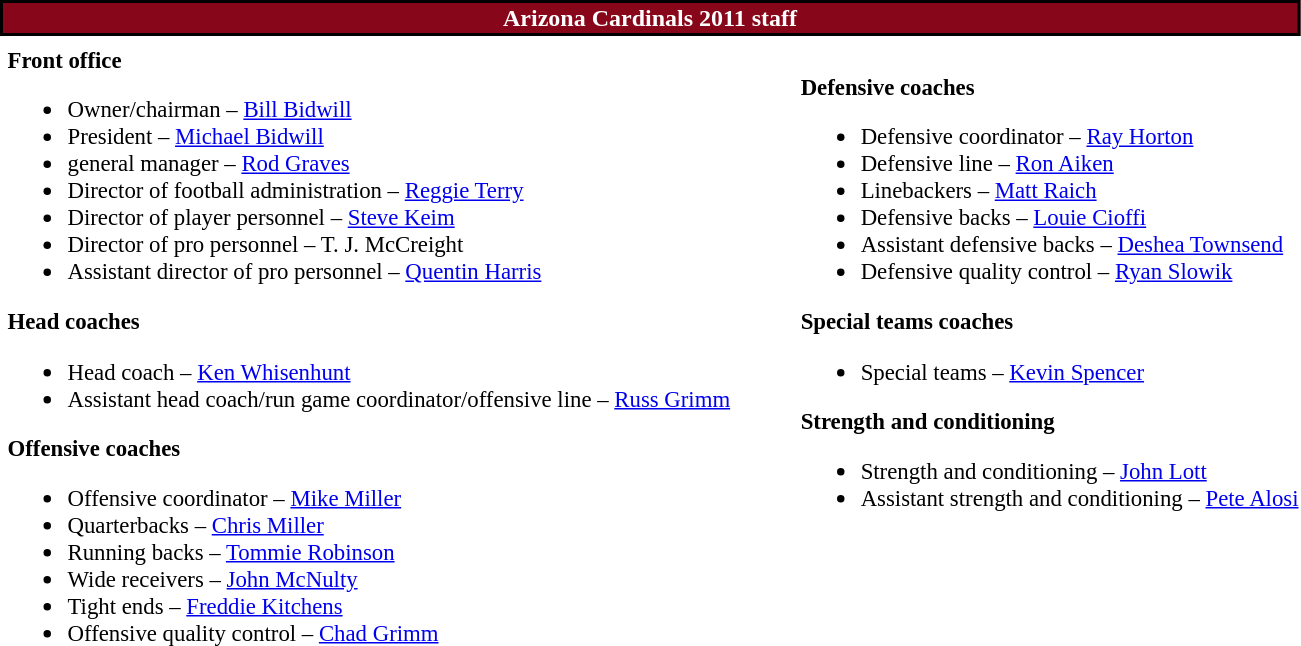<table class="toccolours" style="text-align: left;">
<tr>
<th colspan="7" style="background:#870619; color:white; text-align: center; border:2px solid black;"><strong>Arizona Cardinals 2011 staff</strong></th>
</tr>
<tr>
<td colspan=7 align="right"></td>
</tr>
<tr>
<td valign="top"></td>
<td style="font-size: 95%;" valign="top"><strong>Front office</strong><br><ul><li>Owner/chairman – <a href='#'>Bill Bidwill</a></li><li>President – <a href='#'>Michael Bidwill</a></li><li>general manager – <a href='#'>Rod Graves</a></li><li>Director of football administration – <a href='#'>Reggie Terry</a></li><li>Director of player personnel – <a href='#'>Steve Keim</a></li><li>Director of pro personnel – T. J. McCreight</li><li>Assistant director of pro personnel – <a href='#'>Quentin Harris</a></li></ul><strong>Head coaches</strong><ul><li>Head coach – <a href='#'>Ken Whisenhunt</a></li><li>Assistant head coach/run game coordinator/offensive line – <a href='#'>Russ Grimm</a></li></ul><strong>Offensive coaches</strong><ul><li>Offensive coordinator – <a href='#'>Mike Miller</a></li><li>Quarterbacks – <a href='#'>Chris Miller</a></li><li>Running backs – <a href='#'>Tommie Robinson</a></li><li>Wide receivers – <a href='#'>John McNulty</a></li><li>Tight ends – <a href='#'>Freddie Kitchens</a></li><li>Offensive quality control – <a href='#'>Chad Grimm</a></li></ul></td>
<td width="35"> </td>
<td valign="top"></td>
<td style="font-size: 95%;" valign="top"><br><strong>Defensive coaches</strong><ul><li>Defensive coordinator – <a href='#'>Ray Horton</a></li><li>Defensive line – <a href='#'>Ron Aiken</a></li><li>Linebackers – <a href='#'>Matt Raich</a></li><li>Defensive backs – <a href='#'>Louie Cioffi</a></li><li>Assistant defensive backs – <a href='#'>Deshea Townsend</a></li><li>Defensive quality control – <a href='#'>Ryan Slowik</a></li></ul><strong>Special teams coaches</strong><ul><li>Special teams – <a href='#'>Kevin Spencer</a></li></ul><strong>Strength and conditioning</strong><ul><li>Strength and conditioning – <a href='#'>John Lott</a></li><li>Assistant strength and conditioning – <a href='#'>Pete Alosi</a></li></ul></td>
</tr>
</table>
